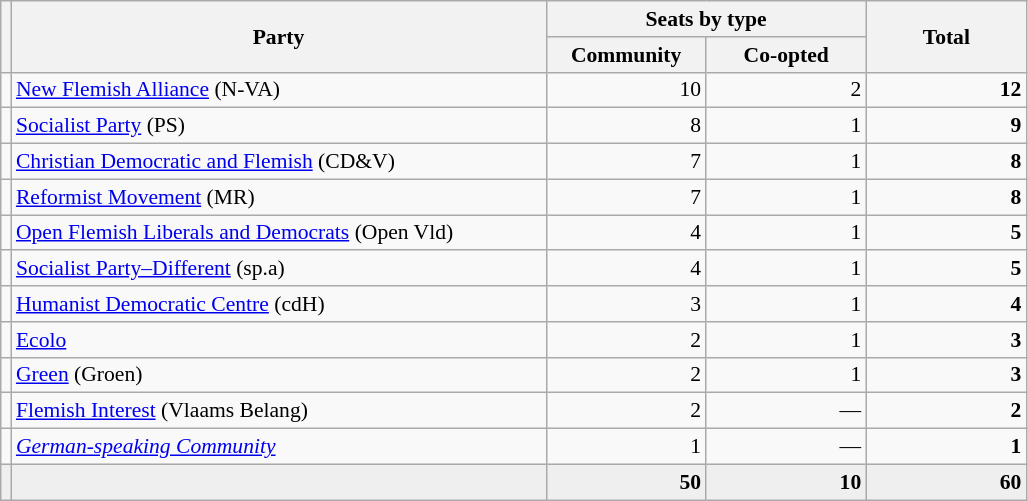<table class="sortable wikitable" style="text-align:left; font-size:90%">
<tr>
<th rowspan="2" class="unsortable"></th>
<th width="350" rowspan="2">Party</th>
<th colspan="2">Seats by type</th>
<th rowspan="2" width="100">Total</th>
</tr>
<tr>
<th width="100">Community</th>
<th width="100">Co-opted</th>
</tr>
<tr align=right>
<td></td>
<td align=left><a href='#'>New Flemish Alliance</a> (N-VA)</td>
<td>10</td>
<td>2</td>
<td><strong>12</strong></td>
</tr>
<tr align=right>
<td></td>
<td align=left><a href='#'>Socialist Party</a> (PS)</td>
<td>8</td>
<td>1</td>
<td><strong>9</strong></td>
</tr>
<tr align=right>
<td></td>
<td align=left><a href='#'>Christian Democratic and Flemish</a> (CD&V)</td>
<td>7</td>
<td>1</td>
<td><strong>8</strong></td>
</tr>
<tr align=right>
<td></td>
<td align=left><a href='#'>Reformist Movement</a> (MR)</td>
<td>7</td>
<td>1</td>
<td><strong>8</strong></td>
</tr>
<tr align=right>
<td></td>
<td align=left><a href='#'>Open Flemish Liberals and Democrats</a> (Open Vld)</td>
<td>4</td>
<td>1</td>
<td><strong>5</strong></td>
</tr>
<tr align=right>
<td></td>
<td align=left><a href='#'>Socialist Party–Different</a> (sp.a)</td>
<td>4</td>
<td>1</td>
<td><strong>5</strong></td>
</tr>
<tr align=right>
<td></td>
<td align=left><a href='#'>Humanist Democratic Centre</a> (cdH)</td>
<td>3</td>
<td>1</td>
<td><strong>4</strong></td>
</tr>
<tr align=right>
<td></td>
<td align=left><a href='#'>Ecolo</a></td>
<td>2</td>
<td>1</td>
<td><strong>3</strong></td>
</tr>
<tr align=right>
<td></td>
<td align=left><a href='#'>Green</a> (Groen)</td>
<td>2</td>
<td>1</td>
<td><strong>3</strong></td>
</tr>
<tr align=right>
<td></td>
<td align=left><a href='#'>Flemish Interest</a> (Vlaams Belang)</td>
<td>2</td>
<td>—</td>
<td><strong>2</strong></td>
</tr>
<tr align=right>
<td></td>
<td align=left><em><a href='#'>German-speaking Community</a></em></td>
<td>1</td>
<td>—</td>
<td><strong>1</strong></td>
</tr>
<tr align=right bgcolor=efefef>
<td></td>
<td></td>
<td><strong>50</strong></td>
<td><strong>10</strong></td>
<td><strong>60</strong></td>
</tr>
</table>
